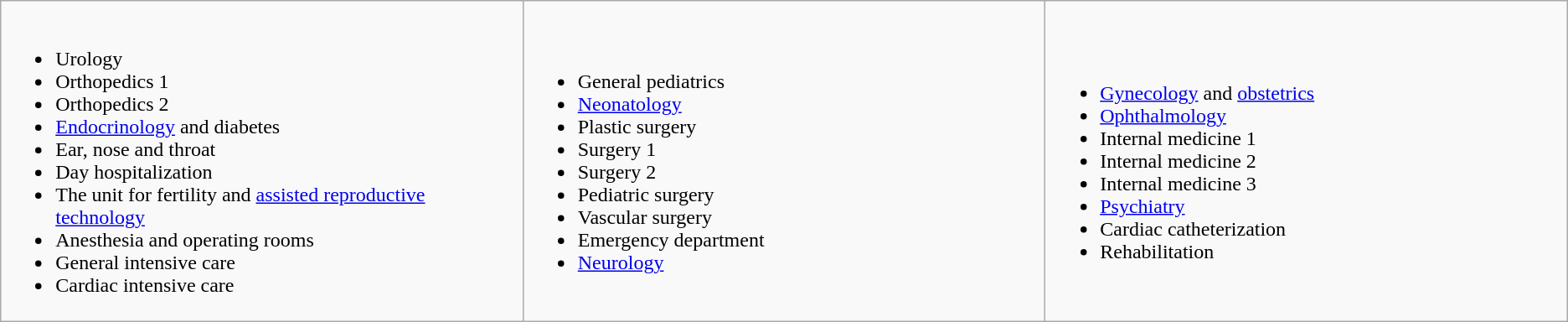<table class="wikitable">
<tr>
<td width="33%"><br><ul><li>Urology</li><li>Orthopedics 1</li><li>Orthopedics 2</li><li><a href='#'>Endocrinology</a> and diabetes</li><li>Ear, nose and throat</li><li>Day hospitalization</li><li>The unit for fertility and <a href='#'>assisted reproductive technology</a></li><li>Anesthesia and operating rooms</li><li>General intensive care</li><li>Cardiac intensive care</li></ul></td>
<td width="33%"><br><ul><li>General pediatrics</li><li><a href='#'>Neonatology</a></li><li>Plastic surgery</li><li>Surgery 1</li><li>Surgery 2</li><li>Pediatric surgery</li><li>Vascular surgery</li><li>Emergency department</li><li><a href='#'>Neurology</a></li></ul></td>
<td width="33%"><br><ul><li><a href='#'>Gynecology</a> and <a href='#'>obstetrics</a></li><li><a href='#'>Ophthalmology</a></li><li>Internal medicine 1</li><li>Internal medicine 2</li><li>Internal medicine 3</li><li><a href='#'>Psychiatry</a></li><li>Cardiac catheterization</li><li>Rehabilitation</li></ul></td>
</tr>
</table>
